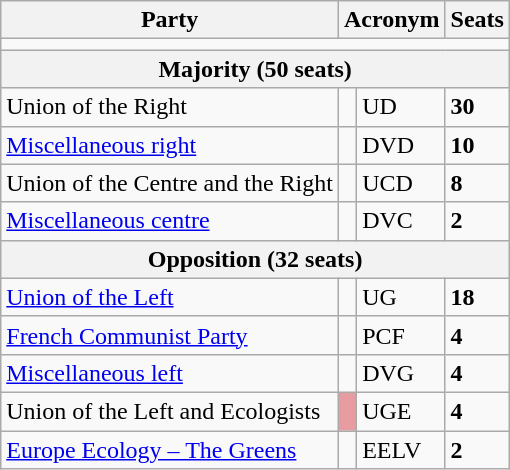<table class="wikitable sortable">
<tr>
<th>Party</th>
<th colspan="2">Acronym</th>
<th>Seats</th>
</tr>
<tr>
<td colspan="4"></td>
</tr>
<tr>
<th colspan="4"><strong>Majority</strong> (50 seats)</th>
</tr>
<tr>
<td>Union of the Right</td>
<td></td>
<td>UD</td>
<td><strong>30</strong></td>
</tr>
<tr>
<td><a href='#'>Miscellaneous right</a></td>
<td></td>
<td>DVD</td>
<td><strong>10</strong></td>
</tr>
<tr>
<td>Union of the Centre and the Right</td>
<td></td>
<td>UCD</td>
<td><strong>8</strong></td>
</tr>
<tr>
<td><a href='#'>Miscellaneous centre</a></td>
<td></td>
<td>DVC</td>
<td><strong>2</strong></td>
</tr>
<tr>
<th colspan="4"><strong>Opposition</strong> (32 seats)</th>
</tr>
<tr>
<td><a href='#'>Union of the Left</a></td>
<td></td>
<td>UG</td>
<td><strong>18</strong></td>
</tr>
<tr>
<td><a href='#'>French Communist Party</a></td>
<td></td>
<td>PCF</td>
<td><strong>4</strong></td>
</tr>
<tr>
<td><a href='#'>Miscellaneous left</a></td>
<td></td>
<td>DVG</td>
<td><strong>4</strong></td>
</tr>
<tr>
<td>Union of the Left and Ecologists</td>
<td style="background-color: #E69CA0; width: 0.3em;"></td>
<td>UGE</td>
<td><strong>4</strong></td>
</tr>
<tr>
<td><a href='#'>Europe Ecology – The Greens</a></td>
<td></td>
<td>EELV</td>
<td><strong>2</strong></td>
</tr>
</table>
